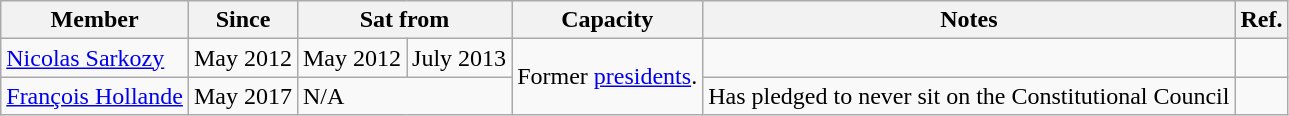<table class="wikitable">
<tr>
<th>Member</th>
<th>Since</th>
<th colspan="2">Sat from</th>
<th>Capacity</th>
<th>Notes</th>
<th>Ref.</th>
</tr>
<tr>
<td><a href='#'>Nicolas Sarkozy</a></td>
<td>May 2012</td>
<td>May 2012</td>
<td>July 2013</td>
<td rowspan="2">Former <a href='#'>presidents</a>.</td>
<td></td>
<td></td>
</tr>
<tr>
<td><a href='#'>François Hollande</a></td>
<td>May 2017</td>
<td colspan="2">N/A</td>
<td>Has pledged to never sit on the Constitutional Council</td>
</tr>
</table>
